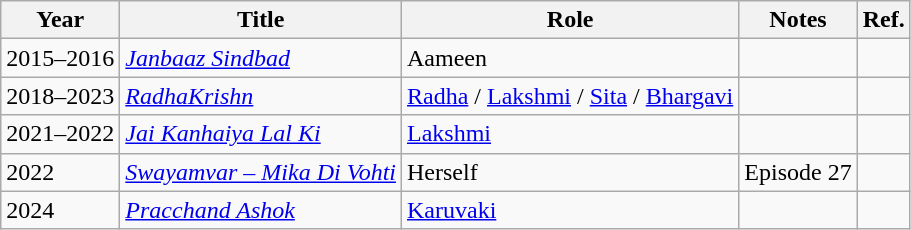<table class="wikitable sortable">
<tr>
<th>Year</th>
<th>Title</th>
<th>Role</th>
<th>Notes</th>
<th>Ref.</th>
</tr>
<tr>
<td>2015–2016</td>
<td><em><a href='#'>Janbaaz Sindbad</a></em></td>
<td>Aameen</td>
<td></td>
<td></td>
</tr>
<tr>
<td>2018–2023</td>
<td><em><a href='#'>RadhaKrishn</a></em></td>
<td><a href='#'>Radha</a> / <a href='#'>Lakshmi</a> / <a href='#'>Sita</a> / <a href='#'>Bhargavi</a></td>
<td></td>
<td></td>
</tr>
<tr>
<td>2021–2022</td>
<td><em><a href='#'>Jai Kanhaiya Lal Ki</a></em></td>
<td><a href='#'>Lakshmi</a></td>
<td></td>
<td></td>
</tr>
<tr>
<td>2022</td>
<td><em><a href='#'>Swayamvar – Mika Di Vohti</a></em></td>
<td>Herself</td>
<td>Episode 27</td>
<td></td>
</tr>
<tr>
<td>2024</td>
<td><em><a href='#'>Pracchand Ashok</a></em></td>
<td><a href='#'>Karuvaki</a></td>
<td></td>
<td></td>
</tr>
</table>
